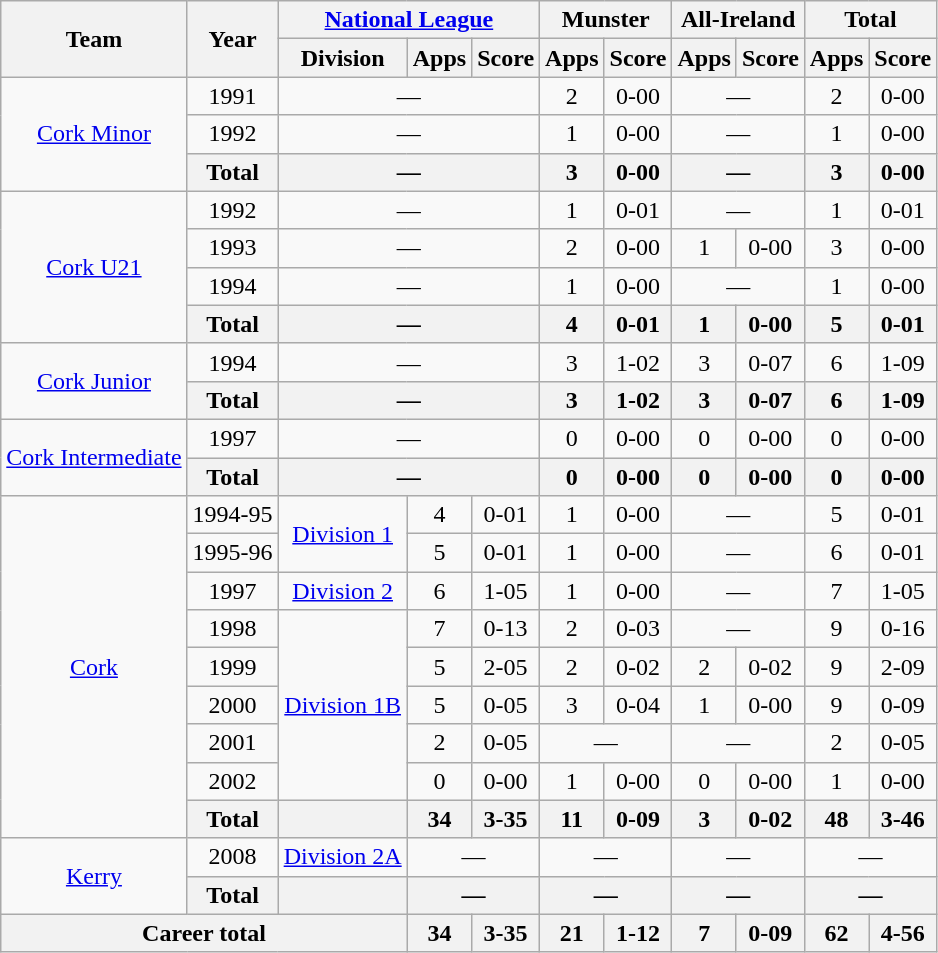<table class="wikitable" style="text-align:center">
<tr>
<th rowspan="2">Team</th>
<th rowspan="2">Year</th>
<th colspan="3"><a href='#'>National League</a></th>
<th colspan="2">Munster</th>
<th colspan="2">All-Ireland</th>
<th colspan="2">Total</th>
</tr>
<tr>
<th>Division</th>
<th>Apps</th>
<th>Score</th>
<th>Apps</th>
<th>Score</th>
<th>Apps</th>
<th>Score</th>
<th>Apps</th>
<th>Score</th>
</tr>
<tr>
<td rowspan="3"><a href='#'>Cork Minor</a></td>
<td>1991</td>
<td colspan=3>—</td>
<td>2</td>
<td>0-00</td>
<td colspan=2>—</td>
<td>2</td>
<td>0-00</td>
</tr>
<tr>
<td>1992</td>
<td colspan=3>—</td>
<td>1</td>
<td>0-00</td>
<td colspan=2>—</td>
<td>1</td>
<td>0-00</td>
</tr>
<tr>
<th>Total</th>
<th colspan=3>—</th>
<th>3</th>
<th>0-00</th>
<th colspan=2>—</th>
<th>3</th>
<th>0-00</th>
</tr>
<tr>
<td rowspan="4"><a href='#'>Cork U21</a></td>
<td>1992</td>
<td colspan=3>—</td>
<td>1</td>
<td>0-01</td>
<td colspan=2>—</td>
<td>1</td>
<td>0-01</td>
</tr>
<tr>
<td>1993</td>
<td colspan=3>—</td>
<td>2</td>
<td>0-00</td>
<td>1</td>
<td>0-00</td>
<td>3</td>
<td>0-00</td>
</tr>
<tr>
<td>1994</td>
<td colspan=3>—</td>
<td>1</td>
<td>0-00</td>
<td colspan=2>—</td>
<td>1</td>
<td>0-00</td>
</tr>
<tr>
<th>Total</th>
<th colspan=3>—</th>
<th>4</th>
<th>0-01</th>
<th>1</th>
<th>0-00</th>
<th>5</th>
<th>0-01</th>
</tr>
<tr>
<td rowspan="2"><a href='#'>Cork Junior</a></td>
<td>1994</td>
<td colspan=3>—</td>
<td>3</td>
<td>1-02</td>
<td>3</td>
<td>0-07</td>
<td>6</td>
<td>1-09</td>
</tr>
<tr>
<th>Total</th>
<th colspan=3>—</th>
<th>3</th>
<th>1-02</th>
<th>3</th>
<th>0-07</th>
<th>6</th>
<th>1-09</th>
</tr>
<tr>
<td rowspan="2"><a href='#'>Cork Intermediate</a></td>
<td>1997</td>
<td colspan=3>—</td>
<td>0</td>
<td>0-00</td>
<td>0</td>
<td>0-00</td>
<td>0</td>
<td>0-00</td>
</tr>
<tr>
<th>Total</th>
<th colspan=3>—</th>
<th>0</th>
<th>0-00</th>
<th>0</th>
<th>0-00</th>
<th>0</th>
<th>0-00</th>
</tr>
<tr>
<td rowspan="9"><a href='#'>Cork</a></td>
<td>1994-95</td>
<td rowspan="2"><a href='#'>Division 1</a></td>
<td>4</td>
<td>0-01</td>
<td>1</td>
<td>0-00</td>
<td colspan=2>—</td>
<td>5</td>
<td>0-01</td>
</tr>
<tr>
<td>1995-96</td>
<td>5</td>
<td>0-01</td>
<td>1</td>
<td>0-00</td>
<td colspan=2>—</td>
<td>6</td>
<td>0-01</td>
</tr>
<tr>
<td>1997</td>
<td rowspan="1"><a href='#'>Division 2</a></td>
<td>6</td>
<td>1-05</td>
<td>1</td>
<td>0-00</td>
<td colspan=2>—</td>
<td>7</td>
<td>1-05</td>
</tr>
<tr>
<td>1998</td>
<td rowspan="5"><a href='#'>Division 1B</a></td>
<td>7</td>
<td>0-13</td>
<td>2</td>
<td>0-03</td>
<td colspan=2>—</td>
<td>9</td>
<td>0-16</td>
</tr>
<tr>
<td>1999</td>
<td>5</td>
<td>2-05</td>
<td>2</td>
<td>0-02</td>
<td>2</td>
<td>0-02</td>
<td>9</td>
<td>2-09</td>
</tr>
<tr>
<td>2000</td>
<td>5</td>
<td>0-05</td>
<td>3</td>
<td>0-04</td>
<td>1</td>
<td>0-00</td>
<td>9</td>
<td>0-09</td>
</tr>
<tr>
<td>2001</td>
<td>2</td>
<td>0-05</td>
<td colspan=2>—</td>
<td colspan=2>—</td>
<td>2</td>
<td>0-05</td>
</tr>
<tr>
<td>2002</td>
<td>0</td>
<td>0-00</td>
<td>1</td>
<td>0-00</td>
<td>0</td>
<td>0-00</td>
<td>1</td>
<td>0-00</td>
</tr>
<tr>
<th>Total</th>
<th></th>
<th>34</th>
<th>3-35</th>
<th>11</th>
<th>0-09</th>
<th>3</th>
<th>0-02</th>
<th>48</th>
<th>3-46</th>
</tr>
<tr>
<td rowspan="2"><a href='#'>Kerry</a></td>
<td>2008</td>
<td rowspan="1"><a href='#'>Division 2A</a></td>
<td colspan=2>—</td>
<td colspan=2>—</td>
<td colspan=2>—</td>
<td colspan=2>—</td>
</tr>
<tr>
<th>Total</th>
<th></th>
<th colspan=2>—</th>
<th colspan=2>—</th>
<th colspan=2>—</th>
<th colspan=2>—</th>
</tr>
<tr>
<th colspan="3">Career total</th>
<th>34</th>
<th>3-35</th>
<th>21</th>
<th>1-12</th>
<th>7</th>
<th>0-09</th>
<th>62</th>
<th>4-56</th>
</tr>
</table>
